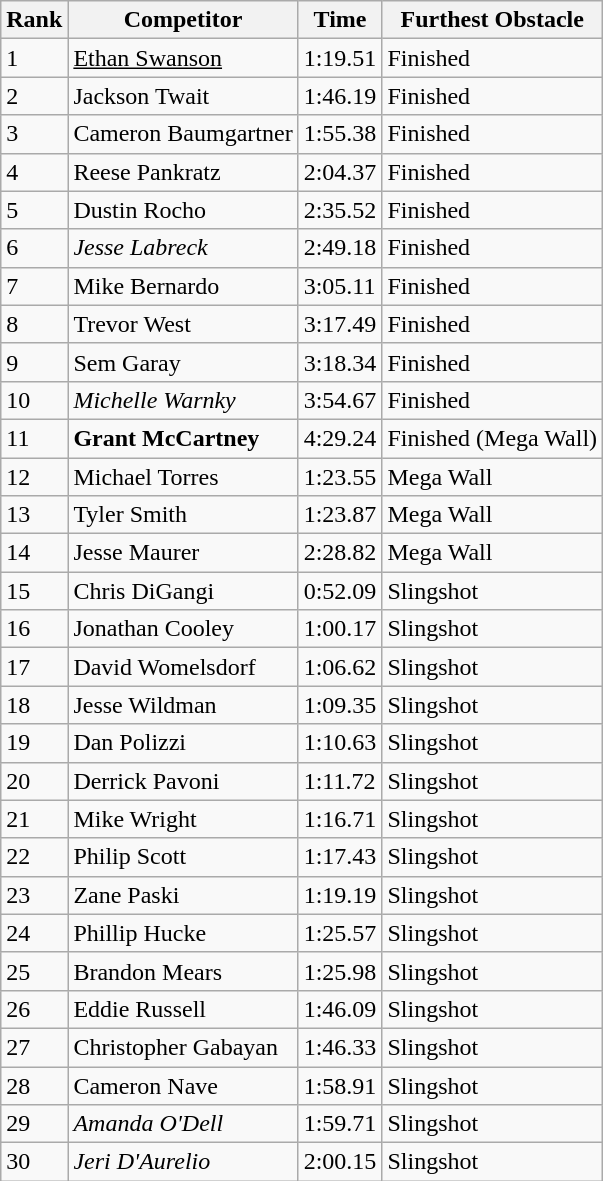<table class="wikitable sortable mw-collapsible">
<tr>
<th>Rank</th>
<th>Competitor</th>
<th>Time</th>
<th>Furthest Obstacle</th>
</tr>
<tr>
<td>1</td>
<td><u>Ethan Swanson</u></td>
<td>1:19.51</td>
<td>Finished</td>
</tr>
<tr>
<td>2</td>
<td>Jackson Twait</td>
<td>1:46.19</td>
<td>Finished</td>
</tr>
<tr>
<td>3</td>
<td>Cameron Baumgartner</td>
<td>1:55.38</td>
<td>Finished</td>
</tr>
<tr>
<td>4</td>
<td>Reese Pankratz</td>
<td>2:04.37</td>
<td>Finished</td>
</tr>
<tr>
<td>5</td>
<td>Dustin Rocho</td>
<td>2:35.52</td>
<td>Finished</td>
</tr>
<tr>
<td>6</td>
<td><em>Jesse Labreck</em></td>
<td>2:49.18</td>
<td>Finished</td>
</tr>
<tr>
<td>7</td>
<td>Mike Bernardo</td>
<td>3:05.11</td>
<td>Finished</td>
</tr>
<tr>
<td>8</td>
<td>Trevor West</td>
<td>3:17.49</td>
<td>Finished</td>
</tr>
<tr>
<td>9</td>
<td>Sem Garay</td>
<td>3:18.34</td>
<td>Finished</td>
</tr>
<tr>
<td>10</td>
<td><em>Michelle Warnky</em></td>
<td>3:54.67</td>
<td>Finished</td>
</tr>
<tr>
<td>11</td>
<td><strong>Grant McCartney</strong></td>
<td>4:29.24</td>
<td>Finished (Mega Wall)</td>
</tr>
<tr>
<td>12</td>
<td>Michael Torres</td>
<td>1:23.55</td>
<td>Mega Wall</td>
</tr>
<tr>
<td>13</td>
<td>Tyler Smith</td>
<td>1:23.87</td>
<td>Mega Wall</td>
</tr>
<tr>
<td>14</td>
<td>Jesse Maurer</td>
<td>2:28.82</td>
<td>Mega Wall</td>
</tr>
<tr>
<td>15</td>
<td>Chris DiGangi</td>
<td>0:52.09</td>
<td>Slingshot</td>
</tr>
<tr>
<td>16</td>
<td>Jonathan Cooley</td>
<td>1:00.17</td>
<td>Slingshot</td>
</tr>
<tr>
<td>17</td>
<td>David Womelsdorf</td>
<td>1:06.62</td>
<td>Slingshot</td>
</tr>
<tr>
<td>18</td>
<td>Jesse Wildman</td>
<td>1:09.35</td>
<td>Slingshot</td>
</tr>
<tr>
<td>19</td>
<td>Dan Polizzi</td>
<td>1:10.63</td>
<td>Slingshot</td>
</tr>
<tr>
<td>20</td>
<td>Derrick Pavoni</td>
<td>1:11.72</td>
<td>Slingshot</td>
</tr>
<tr>
<td>21</td>
<td>Mike Wright</td>
<td>1:16.71</td>
<td>Slingshot</td>
</tr>
<tr>
<td>22</td>
<td>Philip Scott</td>
<td>1:17.43</td>
<td>Slingshot</td>
</tr>
<tr>
<td>23</td>
<td>Zane Paski</td>
<td>1:19.19</td>
<td>Slingshot</td>
</tr>
<tr>
<td>24</td>
<td>Phillip Hucke</td>
<td>1:25.57</td>
<td>Slingshot</td>
</tr>
<tr>
<td>25</td>
<td>Brandon Mears</td>
<td>1:25.98</td>
<td>Slingshot</td>
</tr>
<tr>
<td>26</td>
<td>Eddie Russell</td>
<td>1:46.09</td>
<td>Slingshot</td>
</tr>
<tr>
<td>27</td>
<td>Christopher Gabayan</td>
<td>1:46.33</td>
<td>Slingshot</td>
</tr>
<tr>
<td>28</td>
<td>Cameron Nave</td>
<td>1:58.91</td>
<td>Slingshot</td>
</tr>
<tr>
<td>29</td>
<td><em>Amanda O'Dell</em></td>
<td>1:59.71</td>
<td>Slingshot</td>
</tr>
<tr>
<td>30</td>
<td><em>Jeri D'Aurelio</em></td>
<td>2:00.15</td>
<td>Slingshot</td>
</tr>
</table>
